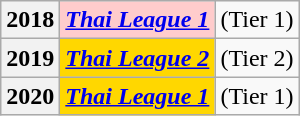<table class="wikitable" style="text-align:center">
<tr>
<th>2018</th>
<th style="background:#FFCCCC; color:firebrick;"><em><a href='#'>Thai League 1</a></em></th>
<td>(Tier 1)</td>
</tr>
<tr>
<th>2019</th>
<th style="background:Gold; color:firebrick;"><em><a href='#'>Thai League 2</a> </em></th>
<td>(Tier 2)</td>
</tr>
<tr>
<th>2020</th>
<th style="background:Gold; color:firebrick;"><em><a href='#'>Thai League 1</a> </em></th>
<td>(Tier 1)</td>
</tr>
</table>
